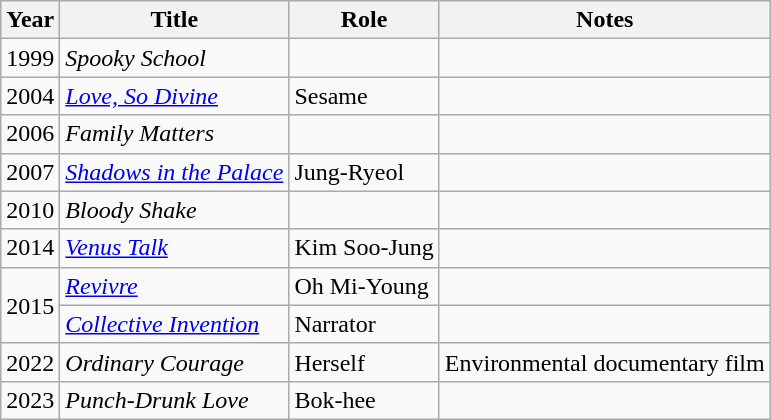<table class="wikitable">
<tr>
<th>Year</th>
<th>Title</th>
<th>Role</th>
<th>Notes</th>
</tr>
<tr>
<td>1999</td>
<td><em>Spooky School</em></td>
<td></td>
<td></td>
</tr>
<tr>
<td>2004</td>
<td><em><a href='#'>Love, So Divine</a></em></td>
<td>Sesame</td>
<td></td>
</tr>
<tr>
<td>2006</td>
<td><em>Family Matters</em></td>
<td></td>
<td></td>
</tr>
<tr>
<td>2007</td>
<td><em><a href='#'>Shadows in the Palace</a></em></td>
<td>Jung-Ryeol</td>
<td></td>
</tr>
<tr>
<td>2010</td>
<td><em>Bloody Shake</em></td>
<td></td>
<td></td>
</tr>
<tr>
<td>2014</td>
<td><em><a href='#'>Venus Talk</a></em></td>
<td>Kim Soo-Jung</td>
<td></td>
</tr>
<tr>
<td rowspan=2>2015</td>
<td><em><a href='#'>Revivre</a></em></td>
<td>Oh Mi-Young</td>
<td></td>
</tr>
<tr>
<td><em><a href='#'>Collective Invention</a></em></td>
<td>Narrator</td>
<td></td>
</tr>
<tr>
<td>2022</td>
<td><em>Ordinary Courage</em></td>
<td>Herself</td>
<td>Environmental documentary film</td>
</tr>
<tr>
<td>2023</td>
<td><em>Punch-Drunk Love</em></td>
<td>Bok-hee</td>
<td></td>
</tr>
</table>
